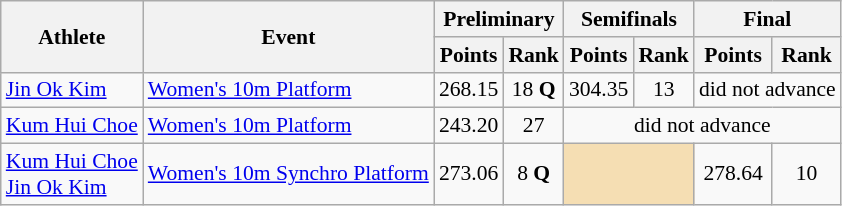<table class=wikitable style="font-size:90%">
<tr>
<th rowspan="2">Athlete</th>
<th rowspan="2">Event</th>
<th colspan="2">Preliminary</th>
<th colspan="2">Semifinals</th>
<th colspan="2">Final</th>
</tr>
<tr>
<th>Points</th>
<th>Rank</th>
<th>Points</th>
<th>Rank</th>
<th>Points</th>
<th>Rank</th>
</tr>
<tr>
<td rowspan="1"><a href='#'>Jin Ok Kim</a></td>
<td><a href='#'>Women's 10m Platform</a></td>
<td align=center>268.15</td>
<td align=center>18 <strong>Q</strong></td>
<td align=center>304.35</td>
<td align=center>13</td>
<td align=center colspan=2>did not advance</td>
</tr>
<tr>
<td rowspan="1"><a href='#'>Kum Hui Choe</a></td>
<td><a href='#'>Women's 10m Platform</a></td>
<td align=center>243.20</td>
<td align=center>27</td>
<td align=center colspan=4>did not advance</td>
</tr>
<tr>
<td rowspan="1"><a href='#'>Kum Hui Choe</a><br><a href='#'>Jin Ok Kim</a></td>
<td><a href='#'>Women's 10m Synchro Platform</a></td>
<td align=center>273.06</td>
<td align=center>8 <strong>Q</strong></td>
<td colspan= 2 bgcolor="wheat"></td>
<td align=center>278.64</td>
<td align=center>10</td>
</tr>
</table>
